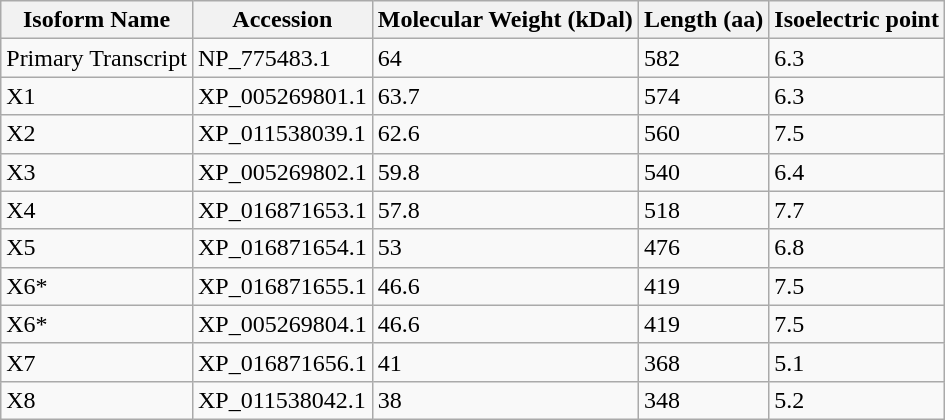<table class="wikitable">
<tr>
<th>Isoform Name</th>
<th>Accession</th>
<th>Molecular Weight (kDal)</th>
<th>Length (aa)</th>
<th>Isoelectric point</th>
</tr>
<tr>
<td>Primary Transcript</td>
<td>NP_775483.1</td>
<td>64</td>
<td>582</td>
<td>6.3</td>
</tr>
<tr>
<td>X1</td>
<td>XP_005269801.1</td>
<td>63.7</td>
<td>574</td>
<td>6.3</td>
</tr>
<tr>
<td>X2</td>
<td>XP_011538039.1</td>
<td>62.6</td>
<td>560</td>
<td>7.5</td>
</tr>
<tr>
<td>X3</td>
<td>XP_005269802.1</td>
<td>59.8</td>
<td>540</td>
<td>6.4</td>
</tr>
<tr>
<td>X4</td>
<td>XP_016871653.1</td>
<td>57.8</td>
<td>518</td>
<td>7.7</td>
</tr>
<tr>
<td>X5</td>
<td>XP_016871654.1</td>
<td>53</td>
<td>476</td>
<td>6.8</td>
</tr>
<tr>
<td>X6*</td>
<td>XP_016871655.1</td>
<td>46.6</td>
<td>419</td>
<td>7.5</td>
</tr>
<tr>
<td>X6*</td>
<td>XP_005269804.1</td>
<td>46.6</td>
<td>419</td>
<td>7.5</td>
</tr>
<tr>
<td>X7</td>
<td>XP_016871656.1</td>
<td>41</td>
<td>368</td>
<td>5.1</td>
</tr>
<tr>
<td>X8</td>
<td>XP_011538042.1</td>
<td>38</td>
<td>348</td>
<td>5.2</td>
</tr>
</table>
